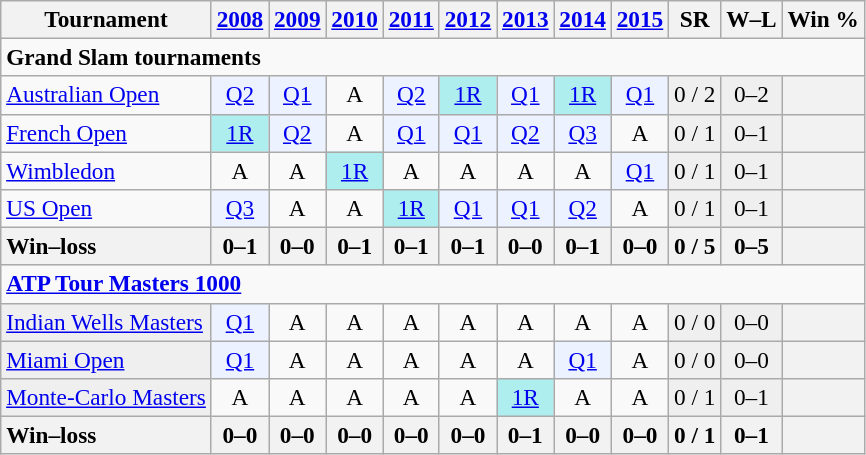<table class=wikitable style=text-align:center;font-size:97%>
<tr>
<th>Tournament</th>
<th><a href='#'>2008</a></th>
<th><a href='#'>2009</a></th>
<th><a href='#'>2010</a></th>
<th><a href='#'>2011</a></th>
<th><a href='#'>2012</a></th>
<th><a href='#'>2013</a></th>
<th><a href='#'>2014</a></th>
<th><a href='#'>2015</a></th>
<th>SR</th>
<th>W–L</th>
<th>Win %</th>
</tr>
<tr>
<td colspan=15 ; align=left><strong>Grand Slam tournaments</strong></td>
</tr>
<tr>
<td align=left><a href='#'>Australian Open</a></td>
<td bgcolor=ecf2ff><a href='#'>Q2</a></td>
<td bgcolor=ecf2ff><a href='#'>Q1</a></td>
<td>A</td>
<td bgcolor=ecf2ff><a href='#'>Q2</a></td>
<td bgcolor=afeeee><a href='#'>1R</a></td>
<td bgcolor=ecf2ff><a href='#'>Q1</a></td>
<td bgcolor=afeeee><a href='#'>1R</a></td>
<td bgcolor=ecf2ff><a href='#'>Q1</a></td>
<td bgcolor=efefef>0 / 2</td>
<td bgcolor=efefef>0–2</td>
<th></th>
</tr>
<tr>
<td align=left><a href='#'>French Open</a></td>
<td bgcolor=afeeee><a href='#'>1R</a></td>
<td bgcolor=ecf2ff><a href='#'>Q2</a></td>
<td>A</td>
<td bgcolor=ecf2ff><a href='#'>Q1</a></td>
<td bgcolor=ecf2ff><a href='#'>Q1</a></td>
<td bgcolor=ecf2ff><a href='#'>Q2</a></td>
<td bgcolor=ecf2ff><a href='#'>Q3</a></td>
<td>A</td>
<td bgcolor=efefef>0 / 1</td>
<td bgcolor=efefef>0–1</td>
<th></th>
</tr>
<tr>
<td align=left><a href='#'>Wimbledon</a></td>
<td>A</td>
<td>A</td>
<td bgcolor=afeeee><a href='#'>1R</a></td>
<td>A</td>
<td>A</td>
<td>A</td>
<td>A</td>
<td bgcolor=ecf2ff><a href='#'>Q1</a></td>
<td bgcolor=efefef>0 / 1</td>
<td bgcolor=efefef>0–1</td>
<th></th>
</tr>
<tr>
<td align=left><a href='#'>US Open</a></td>
<td bgcolor=ecf2ff><a href='#'>Q3</a></td>
<td>A</td>
<td>A</td>
<td bgcolor=afeeee><a href='#'>1R</a></td>
<td bgcolor=ecf2ff><a href='#'>Q1</a></td>
<td bgcolor=ecf2ff><a href='#'>Q1</a></td>
<td bgcolor=ecf2ff><a href='#'>Q2</a></td>
<td>A</td>
<td bgcolor=efefef>0 / 1</td>
<td bgcolor=efefef>0–1</td>
<th></th>
</tr>
<tr>
<th style=text-align:left>Win–loss</th>
<th>0–1</th>
<th>0–0</th>
<th>0–1</th>
<th>0–1</th>
<th>0–1</th>
<th>0–0</th>
<th>0–1</th>
<th>0–0</th>
<th bgcolor=efefef>0 / 5</th>
<th bgcolor=efefef>0–5</th>
<th></th>
</tr>
<tr>
<td colspan=25 style=text-align:left><strong><a href='#'>ATP Tour Masters 1000</a></strong></td>
</tr>
<tr>
<td bgcolor=efefef align=left><a href='#'>Indian Wells Masters</a></td>
<td bgcolor=ecf2ff><a href='#'>Q1</a></td>
<td>A</td>
<td>A</td>
<td>A</td>
<td>A</td>
<td>A</td>
<td>A</td>
<td>A</td>
<td bgcolor=efefef>0 / 0</td>
<td bgcolor=efefef>0–0</td>
<th></th>
</tr>
<tr>
<td bgcolor=efefef align=left><a href='#'>Miami Open</a></td>
<td bgcolor=ecf2ff><a href='#'>Q1</a></td>
<td>A</td>
<td>A</td>
<td>A</td>
<td>A</td>
<td>A</td>
<td bgcolor=ecf2ff><a href='#'>Q1</a></td>
<td>A</td>
<td bgcolor=efefef>0 / 0</td>
<td bgcolor=efefef>0–0</td>
<th></th>
</tr>
<tr>
<td bgcolor=efefef align=left><a href='#'>Monte-Carlo Masters</a></td>
<td>A</td>
<td>A</td>
<td>A</td>
<td>A</td>
<td>A</td>
<td bgcolor=afeeee><a href='#'>1R</a></td>
<td>A</td>
<td>A</td>
<td bgcolor=efefef>0 / 1</td>
<td bgcolor=efefef>0–1</td>
<th></th>
</tr>
<tr>
<th style=text-align:left>Win–loss</th>
<th>0–0</th>
<th>0–0</th>
<th>0–0</th>
<th>0–0</th>
<th>0–0</th>
<th>0–1</th>
<th>0–0</th>
<th>0–0</th>
<th>0 / 1</th>
<th>0–1</th>
<th></th>
</tr>
</table>
